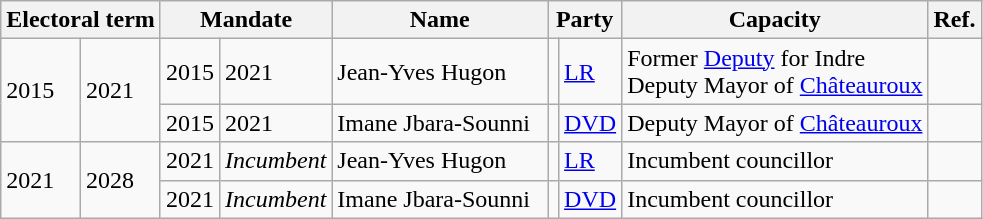<table class="wikitable">
<tr>
<th colspan="2">Electoral term</th>
<th colspan="2">Mandate</th>
<th>Name</th>
<th colspan="2">Party</th>
<th>Capacity</th>
<th>Ref.</th>
</tr>
<tr>
<td rowspan="2">2015</td>
<td rowspan="2">2021</td>
<td>2015</td>
<td>2021</td>
<td>Jean-Yves Hugon  </td>
<td></td>
<td><a href='#'>LR</a></td>
<td>Former <a href='#'>Deputy</a> for Indre<br>Deputy Mayor of <a href='#'>Châteauroux</a></td>
<td></td>
</tr>
<tr>
<td>2015</td>
<td>2021</td>
<td>Imane Jbara-Sounni  </td>
<td></td>
<td><a href='#'>DVD</a></td>
<td>Deputy Mayor of <a href='#'>Châteauroux</a></td>
<td></td>
</tr>
<tr>
<td rowspan="2">2021</td>
<td rowspan="2">2028</td>
<td>2021</td>
<td><em>Incumbent</em></td>
<td>Jean-Yves Hugon  </td>
<td></td>
<td><a href='#'>LR</a></td>
<td>Incumbent councillor</td>
<td></td>
</tr>
<tr>
<td>2021</td>
<td><em>Incumbent</em></td>
<td>Imane Jbara-Sounni  </td>
<td></td>
<td><a href='#'>DVD</a></td>
<td>Incumbent councillor</td>
<td></td>
</tr>
</table>
